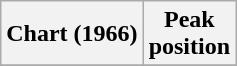<table class="wikitable sortable plainrowheaders" style="text-align:center">
<tr>
<th scope="col">Chart (1966)</th>
<th scope="col">Peak<br>position</th>
</tr>
<tr>
</tr>
</table>
